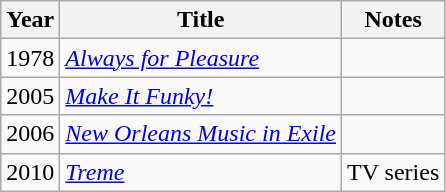<table class="wikitable sortable">
<tr>
<th>Year</th>
<th>Title</th>
<th>Notes</th>
</tr>
<tr>
<td>1978</td>
<td><em><a href='#'>Always for Pleasure</a></em></td>
<td></td>
</tr>
<tr>
<td>2005</td>
<td><em><a href='#'>Make It Funky!</a></em></td>
<td></td>
</tr>
<tr>
<td>2006</td>
<td><em><a href='#'>New Orleans Music in Exile</a></em></td>
<td></td>
</tr>
<tr>
<td>2010</td>
<td><em><a href='#'>Treme</a></em></td>
<td>TV series</td>
</tr>
</table>
